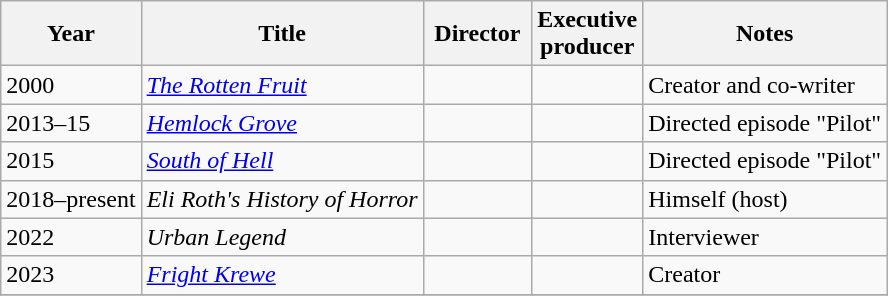<table class="wikitable">
<tr>
<th>Year</th>
<th>Title</th>
<th width="65">Director</th>
<th width="65">Executive producer</th>
<th>Notes</th>
</tr>
<tr>
<td>2000</td>
<td><em><a href='#'>The Rotten Fruit</a></em></td>
<td></td>
<td></td>
<td>Creator and co-writer</td>
</tr>
<tr>
<td>2013–15</td>
<td><em><a href='#'>Hemlock Grove</a></em></td>
<td></td>
<td></td>
<td>Directed episode "Pilot"</td>
</tr>
<tr>
<td>2015</td>
<td><em><a href='#'>South of Hell</a></em></td>
<td></td>
<td></td>
<td>Directed episode "Pilot"</td>
</tr>
<tr>
<td>2018–present</td>
<td><em>Eli Roth's History of Horror</em></td>
<td></td>
<td></td>
<td>Himself (host)</td>
</tr>
<tr>
<td>2022</td>
<td><em>Urban Legend</em></td>
<td></td>
<td></td>
<td>Interviewer</td>
</tr>
<tr>
<td>2023</td>
<td><em><a href='#'>Fright Krewe</a></em></td>
<td></td>
<td></td>
<td>Creator</td>
</tr>
<tr>
</tr>
</table>
